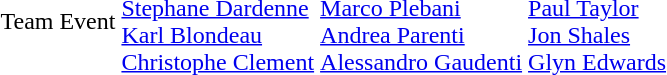<table>
<tr>
<td>Team Event<br></td>
<td><br><a href='#'>Stephane Dardenne</a><br><a href='#'>Karl Blondeau</a><br><a href='#'>Christophe Clement</a></td>
<td><br><a href='#'>Marco Plebani</a><br><a href='#'>Andrea Parenti</a><br><a href='#'>Alessandro Gaudenti</a></td>
<td><br><a href='#'>Paul Taylor</a><br><a href='#'>Jon Shales</a><br><a href='#'>Glyn Edwards</a></td>
</tr>
</table>
